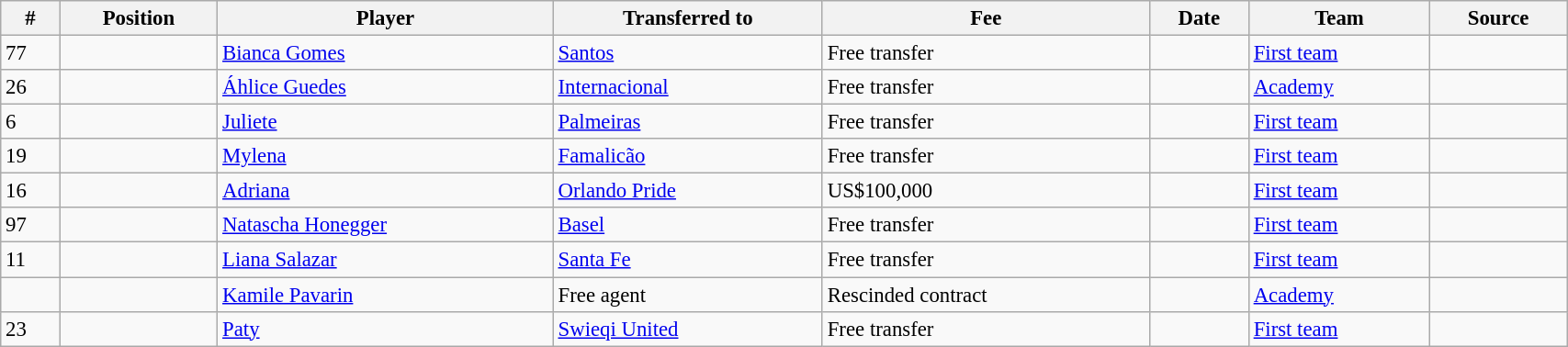<table class="wikitable sortable" style="width:90%; text-align:center; font-size:95%; text-align:left;">
<tr>
<th><strong>#</strong></th>
<th><strong>Position </strong></th>
<th><strong>Player </strong></th>
<th><strong>Transferred to</strong></th>
<th><strong>Fee </strong></th>
<th><strong>Date </strong></th>
<th><strong>Team</strong></th>
<th><strong>Source</strong></th>
</tr>
<tr>
<td>77</td>
<td></td>
<td> <a href='#'>Bianca Gomes</a></td>
<td> <a href='#'>Santos</a></td>
<td>Free transfer </td>
<td></td>
<td><a href='#'>First team</a></td>
<td></td>
</tr>
<tr>
<td>26</td>
<td></td>
<td> <a href='#'>Áhlice Guedes</a></td>
<td> <a href='#'>Internacional</a></td>
<td>Free transfer </td>
<td></td>
<td><a href='#'>Academy</a></td>
<td></td>
</tr>
<tr>
<td>6</td>
<td></td>
<td> <a href='#'>Juliete</a></td>
<td> <a href='#'>Palmeiras</a></td>
<td>Free transfer </td>
<td></td>
<td><a href='#'>First team</a></td>
<td></td>
</tr>
<tr>
<td>19</td>
<td></td>
<td> <a href='#'>Mylena</a></td>
<td> <a href='#'>Famalicão</a></td>
<td>Free transfer </td>
<td></td>
<td><a href='#'>First team</a></td>
<td></td>
</tr>
<tr>
<td>16</td>
<td></td>
<td> <a href='#'>Adriana</a></td>
<td> <a href='#'>Orlando Pride</a></td>
<td>US$100,000 </td>
<td></td>
<td><a href='#'>First team</a></td>
<td></td>
</tr>
<tr>
<td>97</td>
<td></td>
<td> <a href='#'>Natascha Honegger</a></td>
<td> <a href='#'>Basel</a></td>
<td>Free transfer </td>
<td></td>
<td><a href='#'>First team</a></td>
<td></td>
</tr>
<tr>
<td>11</td>
<td></td>
<td> <a href='#'>Liana Salazar</a></td>
<td> <a href='#'>Santa Fe</a></td>
<td>Free transfer </td>
<td></td>
<td><a href='#'>First team</a></td>
<td></td>
</tr>
<tr>
<td></td>
<td></td>
<td> <a href='#'>Kamile Pavarin</a></td>
<td>Free agent</td>
<td>Rescinded contract</td>
<td></td>
<td><a href='#'>Academy</a></td>
<td></td>
</tr>
<tr>
<td>23</td>
<td></td>
<td> <a href='#'>Paty</a></td>
<td> <a href='#'>Swieqi United</a></td>
<td>Free transfer </td>
<td></td>
<td><a href='#'>First team</a></td>
<td></td>
</tr>
</table>
